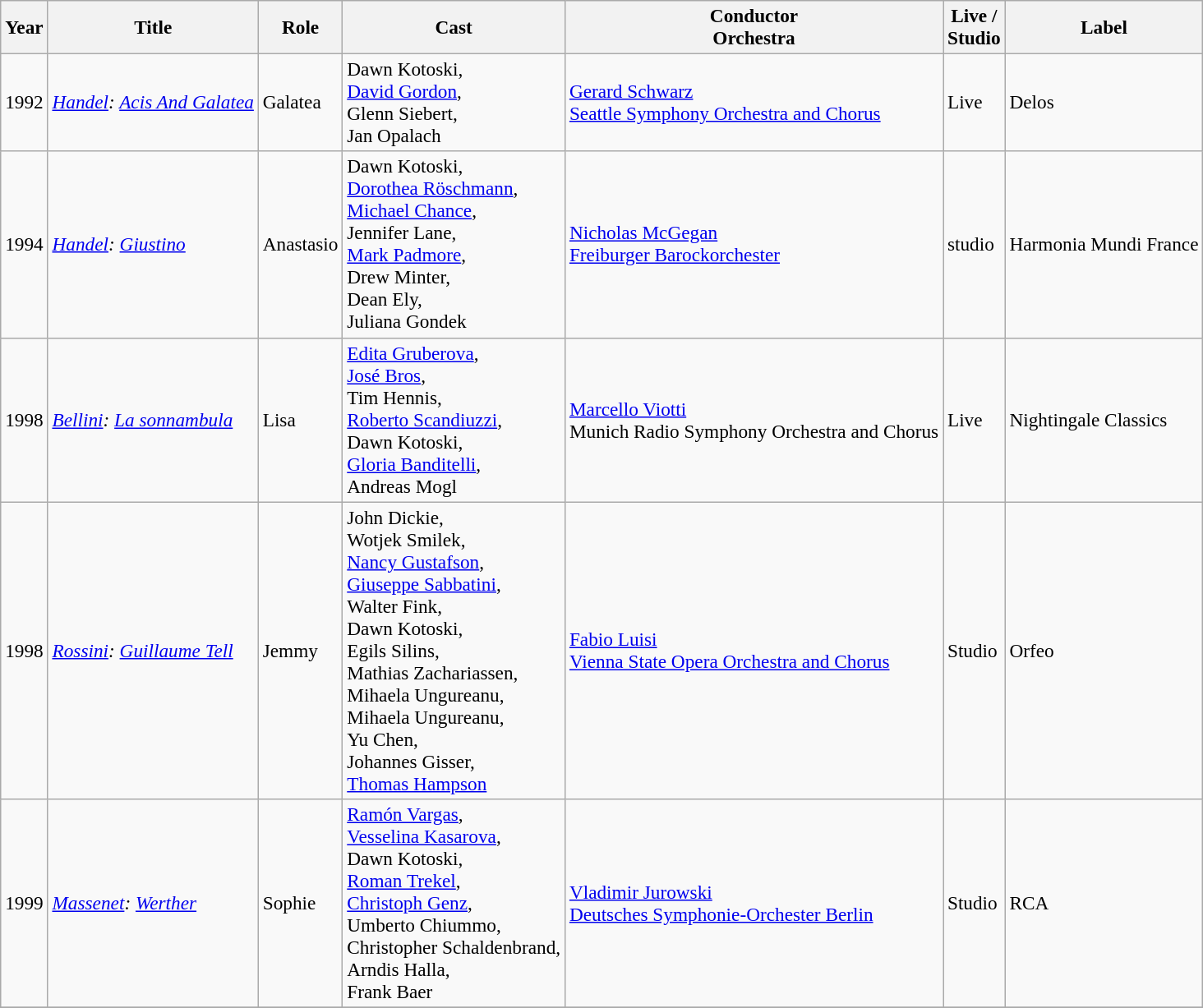<table class="wikitable" style="font-size:97%;">
<tr>
<th>Year</th>
<th>Title</th>
<th>Role</th>
<th>Cast</th>
<th>Conductor<br>Orchestra</th>
<th>Live / <br>Studio</th>
<th>Label</th>
</tr>
<tr>
<td>1992</td>
<td><em><a href='#'>Handel</a>: <a href='#'>Acis And Galatea</a></em></td>
<td>Galatea</td>
<td>Dawn Kotoski,<br><a href='#'>David Gordon</a>,<br>Glenn Siebert,<br>Jan Opalach</td>
<td><a href='#'>Gerard Schwarz</a><br><a href='#'>Seattle Symphony Orchestra and Chorus</a></td>
<td>Live</td>
<td>Delos</td>
</tr>
<tr>
<td>1994</td>
<td><em><a href='#'>Handel</a>: <a href='#'>Giustino</a></em></td>
<td>Anastasio</td>
<td>Dawn Kotoski,<br><a href='#'>Dorothea Röschmann</a>,<br><a href='#'>Michael Chance</a>,<br>Jennifer Lane,<br><a href='#'>Mark Padmore</a>,<br>Drew Minter,<br>Dean Ely,<br>Juliana Gondek</td>
<td><a href='#'>Nicholas McGegan</a><br><a href='#'>Freiburger Barockorchester</a></td>
<td>studio</td>
<td>Harmonia Mundi France</td>
</tr>
<tr>
<td>1998</td>
<td><em><a href='#'>Bellini</a>: <a href='#'>La sonnambula</a></em></td>
<td>Lisa</td>
<td><a href='#'>Edita Gruberova</a>,<br><a href='#'>José Bros</a>,<br>Tim Hennis,<br><a href='#'>Roberto Scandiuzzi</a>,<br>Dawn Kotoski,<br><a href='#'>Gloria Banditelli</a>,<br>Andreas Mogl</td>
<td><a href='#'>Marcello Viotti</a><br>Munich Radio Symphony Orchestra and Chorus</td>
<td>Live</td>
<td>Nightingale Classics</td>
</tr>
<tr>
<td>1998</td>
<td><em><a href='#'>Rossini</a>: <a href='#'>Guillaume Tell</a></em></td>
<td>Jemmy</td>
<td>John Dickie,<br>Wotjek Smilek,<br><a href='#'>Nancy Gustafson</a>,<br><a href='#'>Giuseppe Sabbatini</a>,<br>Walter Fink,<br>Dawn Kotoski,<br>Egils Silins,<br>Mathias Zachariassen,<br>Mihaela Ungureanu,<br>Mihaela Ungureanu,<br>Yu Chen,<br>Johannes Gisser,<br><a href='#'>Thomas Hampson</a></td>
<td><a href='#'>Fabio Luisi</a><br><a href='#'>Vienna State Opera Orchestra and Chorus</a></td>
<td>Studio</td>
<td>Orfeo</td>
</tr>
<tr>
<td>1999</td>
<td><em><a href='#'>Massenet</a>: <a href='#'>Werther</a></em></td>
<td>Sophie</td>
<td><a href='#'>Ramón Vargas</a>,<br><a href='#'>Vesselina Kasarova</a>,<br>Dawn Kotoski,<br><a href='#'>Roman Trekel</a>,<br><a href='#'>Christoph Genz</a>,<br>Umberto Chiummo,<br>Christopher Schaldenbrand,<br>Arndis Halla,<br>Frank Baer</td>
<td><a href='#'>Vladimir Jurowski</a><br><a href='#'>Deutsches Symphonie-Orchester Berlin</a></td>
<td>Studio</td>
<td>RCA</td>
</tr>
<tr>
</tr>
</table>
